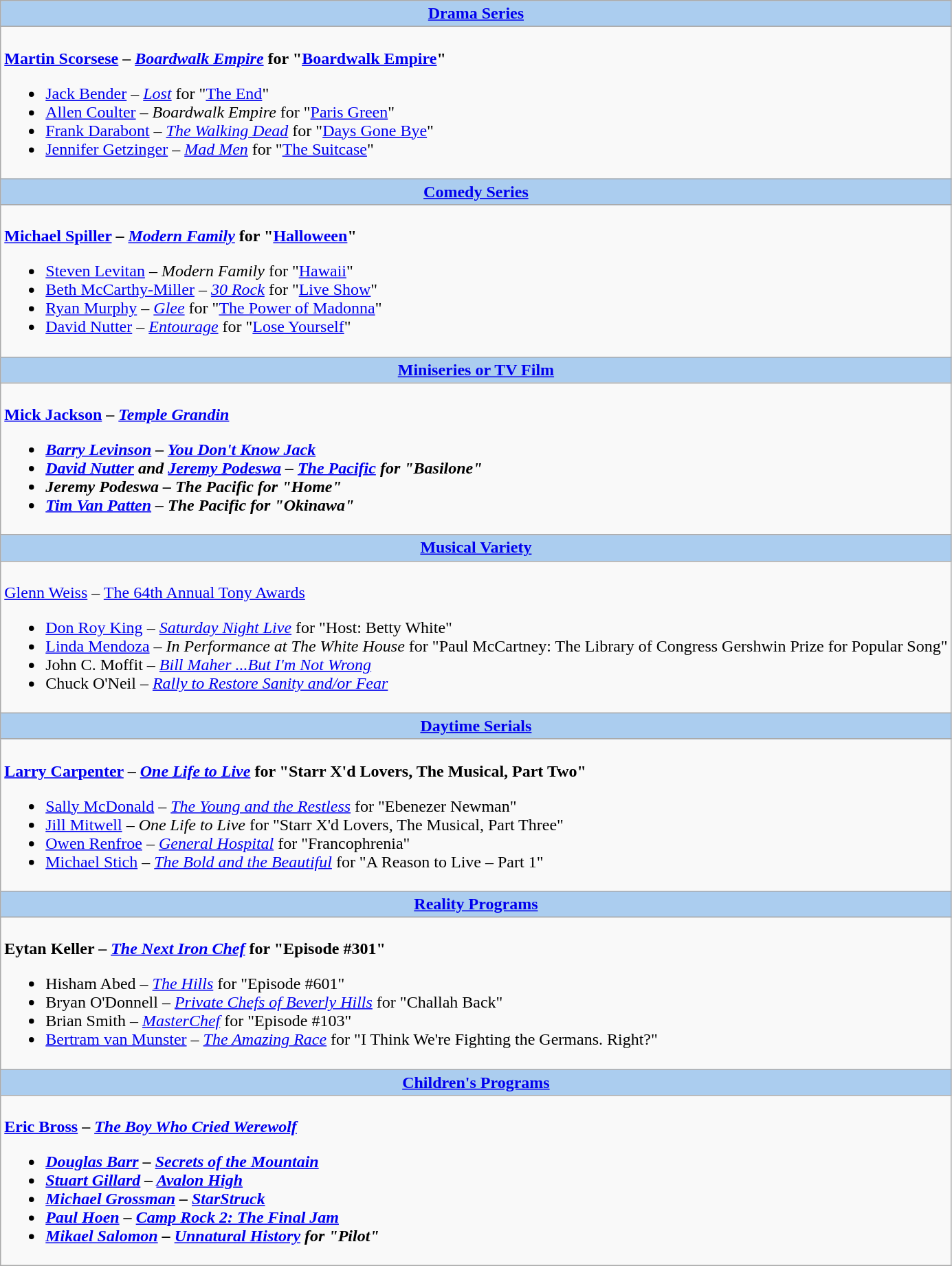<table class=wikitable style="width="100%">
<tr>
<th colspan="2" style="background:#abcdef;"><a href='#'>Drama Series</a></th>
</tr>
<tr>
<td colspan="2" style="vertical-align:top;"><br><strong><a href='#'>Martin Scorsese</a> – <em><a href='#'>Boardwalk Empire</a></em> for "<a href='#'>Boardwalk Empire</a>"</strong><ul><li><a href='#'>Jack Bender</a> – <em><a href='#'>Lost</a></em> for "<a href='#'>The End</a>"</li><li><a href='#'>Allen Coulter</a> – <em>Boardwalk Empire</em> for "<a href='#'>Paris Green</a>"</li><li><a href='#'>Frank Darabont</a> – <em><a href='#'>The Walking Dead</a></em> for "<a href='#'>Days Gone Bye</a>"</li><li><a href='#'>Jennifer Getzinger</a> – <em><a href='#'>Mad Men</a></em> for "<a href='#'>The Suitcase</a>"</li></ul></td>
</tr>
<tr>
<th colspan="2" style="background:#abcdef;"><a href='#'>Comedy Series</a></th>
</tr>
<tr>
<td colspan="2" style="vertical-align:top;"><br><strong><a href='#'>Michael Spiller</a> – <em><a href='#'>Modern Family</a></em> for "<a href='#'>Halloween</a>"</strong><ul><li><a href='#'>Steven Levitan</a> – <em>Modern Family</em> for "<a href='#'>Hawaii</a>"</li><li><a href='#'>Beth McCarthy-Miller</a> – <em><a href='#'>30 Rock</a></em> for "<a href='#'>Live Show</a>"</li><li><a href='#'>Ryan Murphy</a> – <em><a href='#'>Glee</a></em> for "<a href='#'>The Power of Madonna</a>"</li><li><a href='#'>David Nutter</a> – <em><a href='#'>Entourage</a></em> for "<a href='#'>Lose Yourself</a>"</li></ul></td>
</tr>
<tr>
<th colspan="2" style="background:#abcdef;"><a href='#'>Miniseries or TV Film</a></th>
</tr>
<tr>
<td colspan="2" style="vertical-align:top;"><br><strong><a href='#'>Mick Jackson</a> – <em><a href='#'>Temple Grandin</a><strong><em><ul><li><a href='#'>Barry Levinson</a> – </em><a href='#'>You Don't Know Jack</a><em></li><li><a href='#'>David Nutter</a> and <a href='#'>Jeremy Podeswa</a> – </em><a href='#'>The Pacific</a><em> for "Basilone"</li><li>Jeremy Podeswa – </em>The Pacific<em> for "Home"</li><li><a href='#'>Tim Van Patten</a> – </em>The Pacific<em> for "Okinawa"</li></ul></td>
</tr>
<tr>
<th colspan="2" style="background:#abcdef;"><a href='#'>Musical Variety</a></th>
</tr>
<tr>
<td colspan="2" style="vertical-align:top;"><br></strong><a href='#'>Glenn Weiss</a> – </em><a href='#'>The 64th Annual Tony Awards</a></em></strong><ul><li><a href='#'>Don Roy King</a> – <em><a href='#'>Saturday Night Live</a></em> for "Host: Betty White"</li><li><a href='#'>Linda Mendoza</a> – <em>In Performance at The White House</em> for "Paul McCartney: The Library of Congress Gershwin Prize for Popular Song"</li><li>John C. Moffit – <em><a href='#'>Bill Maher ...But I'm Not Wrong</a></em></li><li>Chuck O'Neil – <em><a href='#'>Rally to Restore Sanity and/or Fear</a></em></li></ul></td>
</tr>
<tr>
<th colspan="2" style="background:#abcdef;"><a href='#'>Daytime Serials</a></th>
</tr>
<tr>
<td colspan="2" style="vertical-align:top;"><br><strong><a href='#'>Larry Carpenter</a> – <em><a href='#'>One Life to Live</a></em> for "Starr X'd Lovers, The Musical, Part Two"</strong><ul><li><a href='#'>Sally McDonald</a> – <em><a href='#'>The Young and the Restless</a></em> for "Ebenezer Newman"</li><li><a href='#'>Jill Mitwell</a> – <em>One Life to Live</em> for "Starr X'd Lovers, The Musical, Part Three"</li><li><a href='#'>Owen Renfroe</a> – <em><a href='#'>General Hospital</a></em> for "Francophrenia"</li><li><a href='#'>Michael Stich</a> – <em><a href='#'>The Bold and the Beautiful</a></em> for "A Reason to Live – Part 1"</li></ul></td>
</tr>
<tr>
<th colspan="2" style="background:#abcdef;"><a href='#'>Reality Programs</a></th>
</tr>
<tr>
<td colspan="2" style="vertical-align:top;"><br><strong>Eytan Keller – <em><a href='#'>The Next Iron Chef</a></em> for "Episode #301"</strong><ul><li>Hisham Abed – <em><a href='#'>The Hills</a></em> for "Episode #601"</li><li>Bryan O'Donnell – <em><a href='#'>Private Chefs of Beverly Hills</a></em> for "Challah Back"</li><li>Brian Smith – <em><a href='#'>MasterChef</a></em> for "Episode #103"</li><li><a href='#'>Bertram van Munster</a> – <em><a href='#'>The Amazing Race</a></em> for "I Think We're Fighting the Germans. Right?"</li></ul></td>
</tr>
<tr>
<th colspan="2" style="background:#abcdef;"><a href='#'>Children's Programs</a></th>
</tr>
<tr>
<td colspan="2" style="vertical-align:top;"><br><strong><a href='#'>Eric Bross</a> – <em><a href='#'>The Boy Who Cried Werewolf</a><strong><em><ul><li><a href='#'>Douglas Barr</a> – </em><a href='#'>Secrets of the Mountain</a><em></li><li><a href='#'>Stuart Gillard</a> – </em><a href='#'>Avalon High</a><em></li><li><a href='#'>Michael Grossman</a> – </em><a href='#'>StarStruck</a><em></li><li><a href='#'>Paul Hoen</a> – </em><a href='#'>Camp Rock 2: The Final Jam</a><em></li><li><a href='#'>Mikael Salomon</a> – </em><a href='#'>Unnatural History</a><em> for "Pilot"</li></ul></td>
</tr>
</table>
